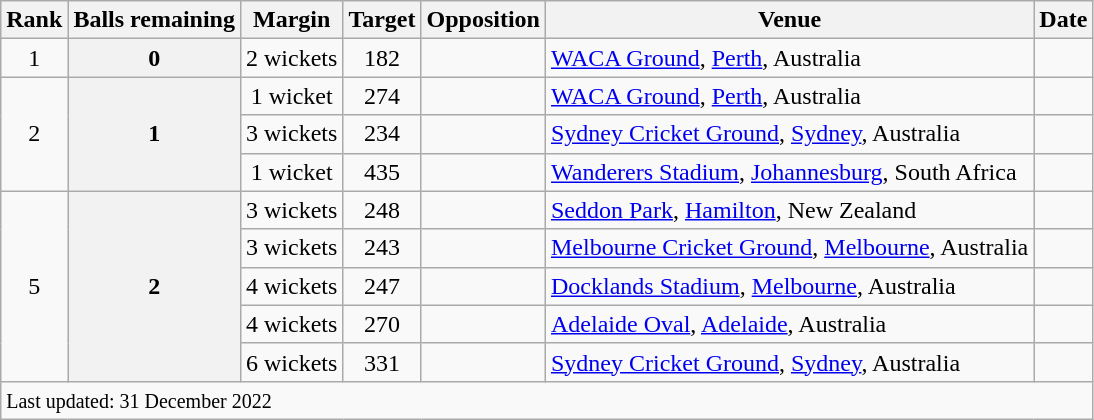<table class="wikitable plainrowheaders sortable">
<tr>
<th scope=col>Rank</th>
<th scope=col>Balls remaining</th>
<th scope=col>Margin</th>
<th scope=col>Target</th>
<th scope=col>Opposition</th>
<th scope=col>Venue</th>
<th scope=col>Date</th>
</tr>
<tr>
<td align=center>1</td>
<th scope=row style=text-align:center;>0</th>
<td align=center>2 wickets</td>
<td align=center>182</td>
<td></td>
<td><a href='#'>WACA Ground</a>, <a href='#'>Perth</a>, Australia</td>
<td><a href='#'></a></td>
</tr>
<tr>
<td align=center rowspan=3>2</td>
<th scope=row style=text-align:center; rowspan=3>1</th>
<td align=center>1 wicket</td>
<td align=center>274</td>
<td></td>
<td><a href='#'>WACA Ground</a>, <a href='#'>Perth</a>, Australia</td>
<td><a href='#'></a></td>
</tr>
<tr>
<td align=center>3 wickets</td>
<td align=center>234</td>
<td></td>
<td><a href='#'>Sydney Cricket Ground</a>, <a href='#'>Sydney</a>, Australia</td>
<td><a href='#'></a></td>
</tr>
<tr>
<td align=center>1 wicket</td>
<td align=center>435</td>
<td></td>
<td><a href='#'>Wanderers Stadium</a>, <a href='#'>Johannesburg</a>, South Africa</td>
<td><a href='#'></a></td>
</tr>
<tr>
<td align=center rowspan=5>5</td>
<th scope=row style=text-align:center; rowspan=5>2</th>
<td align=center>3 wickets</td>
<td align=center>248</td>
<td></td>
<td><a href='#'>Seddon Park</a>, <a href='#'>Hamilton</a>, New Zealand</td>
<td><a href='#'></a></td>
</tr>
<tr>
<td align=center>3 wickets</td>
<td align=center>243</td>
<td></td>
<td><a href='#'>Melbourne Cricket Ground</a>, <a href='#'>Melbourne</a>, Australia</td>
<td><a href='#'></a></td>
</tr>
<tr>
<td align=center>4 wickets</td>
<td align=center>247</td>
<td></td>
<td><a href='#'>Docklands Stadium</a>, <a href='#'>Melbourne</a>, Australia</td>
<td><a href='#'></a></td>
</tr>
<tr>
<td align=center>4 wickets</td>
<td align=center>270</td>
<td></td>
<td><a href='#'>Adelaide Oval</a>, <a href='#'>Adelaide</a>, Australia</td>
<td><a href='#'></a></td>
</tr>
<tr>
<td align=center>6 wickets</td>
<td align=center>331</td>
<td></td>
<td><a href='#'>Sydney Cricket Ground</a>, <a href='#'>Sydney</a>, Australia</td>
<td><a href='#'></a></td>
</tr>
<tr class=sortbottom>
<td colspan=7><small>Last updated: 31 December 2022</small></td>
</tr>
</table>
